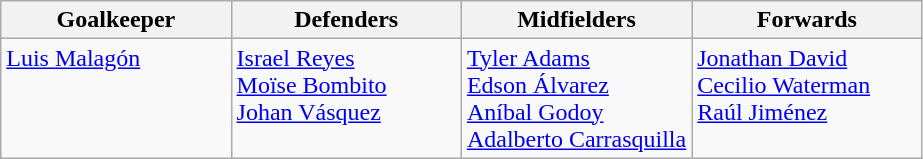<table class="wikitable">
<tr>
<th style="width:25%;">Goalkeeper</th>
<th style="width:25%;">Defenders</th>
<th style="width:25%;">Midfielders</th>
<th style="width:25%;">Forwards</th>
</tr>
<tr style="vertical-align:top;">
<td> <a href='#'>Luis Malagón</a></td>
<td> <a href='#'>Israel Reyes</a><br> <a href='#'>Moïse Bombito</a><br> <a href='#'>Johan Vásquez</a></td>
<td> <a href='#'>Tyler Adams</a><br> <a href='#'>Edson Álvarez</a><br> <a href='#'>Aníbal Godoy</a><br> <a href='#'>Adalberto Carrasquilla</a></td>
<td> <a href='#'>Jonathan David</a><br> <a href='#'>Cecilio Waterman</a><br> <a href='#'>Raúl Jiménez</a></td>
</tr>
</table>
